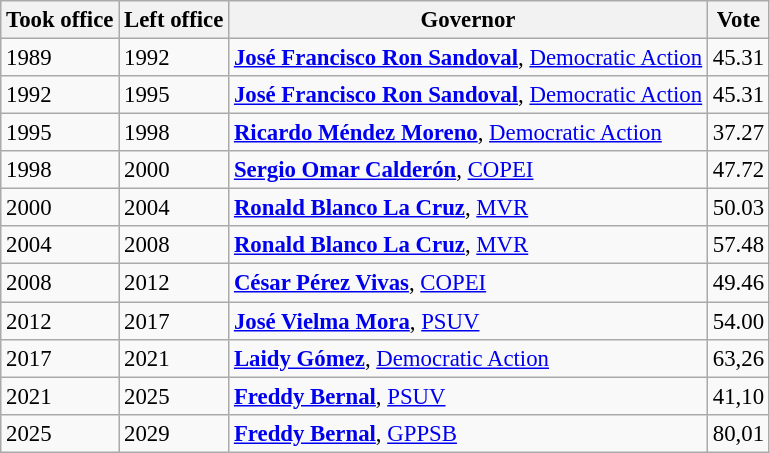<table class="wikitable" style="font-size: 95%;">
<tr>
<th>Took office</th>
<th>Left office</th>
<th>Governor</th>
<th>Vote</th>
</tr>
<tr>
<td>1989</td>
<td>1992</td>
<td><strong><a href='#'>José Francisco Ron Sandoval</a></strong>, <a href='#'>Democratic Action</a></td>
<td>45.31</td>
</tr>
<tr>
<td>1992</td>
<td>1995</td>
<td><strong><a href='#'>José Francisco Ron Sandoval</a></strong>, <a href='#'>Democratic Action</a></td>
<td>45.31</td>
</tr>
<tr>
<td>1995</td>
<td>1998</td>
<td><strong><a href='#'>Ricardo Méndez Moreno</a></strong>, <a href='#'>Democratic Action</a></td>
<td>37.27</td>
</tr>
<tr>
<td>1998</td>
<td>2000</td>
<td><strong><a href='#'>Sergio Omar Calderón</a></strong>, <a href='#'>COPEI</a></td>
<td>47.72</td>
</tr>
<tr>
<td>2000</td>
<td>2004</td>
<td><strong><a href='#'>Ronald Blanco La Cruz</a></strong>, <a href='#'>MVR</a></td>
<td>50.03</td>
</tr>
<tr>
<td>2004</td>
<td>2008</td>
<td><strong><a href='#'>Ronald Blanco La Cruz</a></strong>, <a href='#'>MVR</a></td>
<td>57.48</td>
</tr>
<tr>
<td>2008</td>
<td>2012</td>
<td><strong><a href='#'>César Pérez Vivas</a></strong>, <a href='#'>COPEI</a></td>
<td>49.46</td>
</tr>
<tr>
<td>2012</td>
<td>2017</td>
<td><strong><a href='#'>José Vielma Mora</a></strong>, <a href='#'>PSUV</a></td>
<td>54.00</td>
</tr>
<tr>
<td>2017</td>
<td>2021</td>
<td><strong><a href='#'>Laidy Gómez</a></strong>, <a href='#'>Democratic Action</a></td>
<td>63,26</td>
</tr>
<tr>
<td>2021</td>
<td>2025</td>
<td><strong><a href='#'>Freddy Bernal</a></strong>, <a href='#'>PSUV</a></td>
<td>41,10</td>
</tr>
<tr>
<td>2025</td>
<td>2029</td>
<td><strong><a href='#'>Freddy Bernal</a></strong>, <a href='#'>GPPSB</a></td>
<td>80,01</td>
</tr>
</table>
